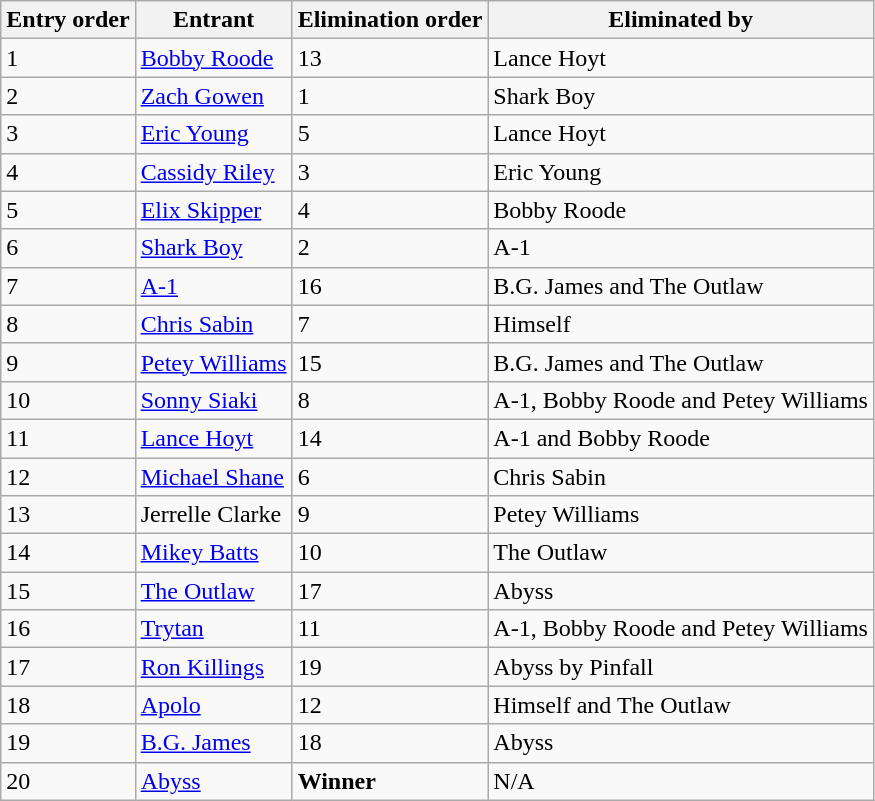<table class="wikitable sortable">
<tr>
<th>Entry order</th>
<th>Entrant</th>
<th>Elimination order</th>
<th>Eliminated by</th>
</tr>
<tr>
<td>1</td>
<td><a href='#'>Bobby Roode</a></td>
<td>13</td>
<td>Lance Hoyt</td>
</tr>
<tr>
<td>2</td>
<td><a href='#'>Zach Gowen</a></td>
<td>1</td>
<td>Shark Boy</td>
</tr>
<tr>
<td>3</td>
<td><a href='#'>Eric Young</a></td>
<td>5</td>
<td>Lance Hoyt</td>
</tr>
<tr>
<td>4</td>
<td><a href='#'>Cassidy Riley</a></td>
<td>3</td>
<td>Eric Young</td>
</tr>
<tr>
<td>5</td>
<td><a href='#'>Elix Skipper</a></td>
<td>4</td>
<td>Bobby Roode</td>
</tr>
<tr>
<td>6</td>
<td><a href='#'>Shark Boy</a></td>
<td>2</td>
<td>A-1</td>
</tr>
<tr>
<td>7</td>
<td><a href='#'>A-1</a></td>
<td>16</td>
<td>B.G. James and The Outlaw</td>
</tr>
<tr>
<td>8</td>
<td><a href='#'>Chris Sabin</a></td>
<td>7</td>
<td>Himself</td>
</tr>
<tr>
<td>9</td>
<td><a href='#'>Petey Williams</a></td>
<td>15</td>
<td>B.G. James and The Outlaw</td>
</tr>
<tr>
<td>10</td>
<td><a href='#'>Sonny Siaki</a></td>
<td>8</td>
<td>A-1, Bobby Roode and Petey Williams</td>
</tr>
<tr>
<td>11</td>
<td><a href='#'>Lance Hoyt</a></td>
<td>14</td>
<td>A-1 and Bobby Roode</td>
</tr>
<tr>
<td>12</td>
<td><a href='#'>Michael Shane</a></td>
<td>6</td>
<td>Chris Sabin</td>
</tr>
<tr>
<td>13</td>
<td>Jerrelle Clarke</td>
<td>9</td>
<td>Petey Williams</td>
</tr>
<tr>
<td>14</td>
<td><a href='#'>Mikey Batts</a></td>
<td>10</td>
<td>The Outlaw</td>
</tr>
<tr>
<td>15</td>
<td><a href='#'>The Outlaw</a></td>
<td>17</td>
<td>Abyss</td>
</tr>
<tr>
<td>16</td>
<td><a href='#'>Trytan</a></td>
<td>11</td>
<td>A-1, Bobby Roode and Petey Williams</td>
</tr>
<tr>
<td>17</td>
<td><a href='#'>Ron Killings</a></td>
<td>19</td>
<td>Abyss by Pinfall</td>
</tr>
<tr>
<td>18</td>
<td><a href='#'>Apolo</a></td>
<td>12</td>
<td>Himself and The Outlaw</td>
</tr>
<tr>
<td>19</td>
<td><a href='#'>B.G. James</a></td>
<td>18</td>
<td>Abyss</td>
</tr>
<tr>
<td>20</td>
<td><a href='#'>Abyss</a></td>
<td><strong>Winner</strong></td>
<td>N/A</td>
</tr>
</table>
